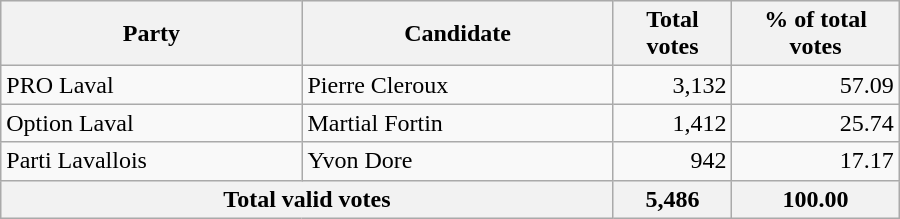<table style="width:600px;" class="wikitable">
<tr style="background-color:#E9E9E9">
<th colspan="2" style="width: 200px">Party</th>
<th colspan="1" style="width: 200px">Candidate</th>
<th align="right">Total votes</th>
<th align="right">% of total votes</th>
</tr>
<tr>
<td colspan="2" align="left">PRO Laval</td>
<td align="left">Pierre Cleroux</td>
<td align="right">3,132</td>
<td align="right">57.09</td>
</tr>
<tr>
<td colspan="2" align="left">Option Laval</td>
<td align="left">Martial Fortin</td>
<td align="right">1,412</td>
<td align="right">25.74</td>
</tr>
<tr>
<td colspan="2" align="left">Parti Lavallois</td>
<td align="left">Yvon Dore</td>
<td align="right">942</td>
<td align="right">17.17</td>
</tr>
<tr bgcolor="#EEEEEE">
<th colspan="3"  align="left">Total valid votes</th>
<th align="right">5,486</th>
<th align="right">100.00</th>
</tr>
</table>
